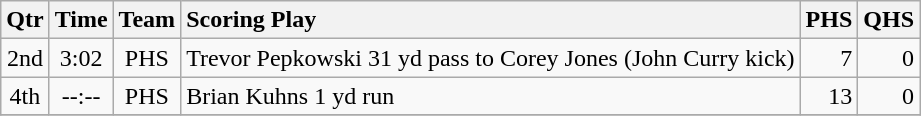<table class="wikitable">
<tr>
<th style="text-align: center;">Qtr</th>
<th style="text-align: center;">Time</th>
<th style="text-align: center;">Team</th>
<th style="text-align: left;">Scoring Play</th>
<th style="text-align: right;">PHS</th>
<th style="text-align: right;">QHS</th>
</tr>
<tr>
<td style="text-align: center;">2nd</td>
<td style="text-align: center;">3:02</td>
<td style="text-align: center;">PHS</td>
<td style="text-align: left;">Trevor Pepkowski 31 yd pass to Corey Jones (John Curry kick)</td>
<td style="text-align: right;">7</td>
<td style="text-align: right;">0</td>
</tr>
<tr>
<td style="text-align: center;">4th</td>
<td style="text-align: center;">--:--</td>
<td style="text-align: center;">PHS</td>
<td style="text-align: left;">Brian Kuhns 1 yd run</td>
<td style="text-align: right;">13</td>
<td style="text-align: right;">0</td>
</tr>
<tr>
</tr>
</table>
